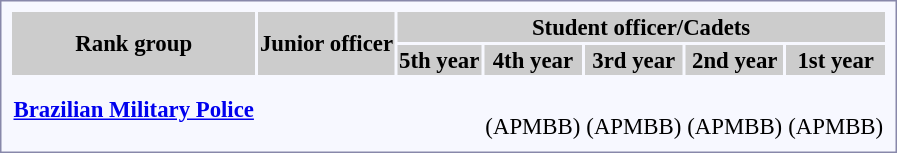<table style="border:1px solid #8888aa; background-color:#f7f8ff; padding:5px; font-size:95%; margin: 0px 12px 12px 0px; text-align:center; color: inherit;">
<tr bgcolor="#CCCCCC">
<th rowspan=2>Rank group</th>
<th rowspan="2">Junior officer</th>
<th colspan="6">Student officer/Cadets</th>
</tr>
<tr bgcolor="#CCCCCC">
<th colspan=2>5th year</th>
<th>4th year</th>
<th>3rd year</th>
<th>2nd year</th>
<th>1st year</th>
</tr>
<tr>
<td rowspan="2"><strong> <a href='#'>Brazilian Military Police</a></strong></td>
<td></td>
<td colspan="2" rowspan="2"></td>
<td></td>
<td></td>
<td></td>
<td></td>
</tr>
<tr>
<td></td>
<td><br>(APMBB)</td>
<td><br>(APMBB)</td>
<td><br>(APMBB)</td>
<td><br>(APMBB)</td>
</tr>
</table>
